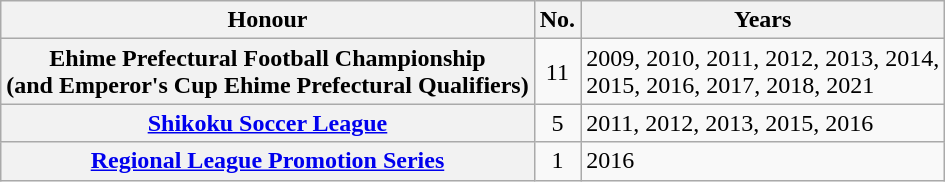<table class="wikitable plainrowheaders">
<tr>
<th scope=col>Honour</th>
<th scope=col>No.</th>
<th scope=col>Years</th>
</tr>
<tr>
<th scope=row>Ehime Prefectural Football Championship <br> (and Emperor's Cup Ehime Prefectural Qualifiers)</th>
<td align="center">11</td>
<td>2009, 2010, 2011, 2012, 2013, 2014, <br> 2015, 2016, 2017, 2018, 2021</td>
</tr>
<tr>
<th scope=row><a href='#'>Shikoku Soccer League</a></th>
<td align="center">5</td>
<td>2011, 2012, 2013, 2015, 2016</td>
</tr>
<tr>
<th scope=row><a href='#'>Regional League Promotion Series</a></th>
<td align="center">1</td>
<td>2016</td>
</tr>
</table>
